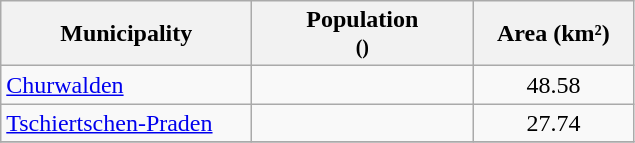<table class="wikitable">
<tr>
<th width="160">Municipality</th>
<th width="140">Population <small><br>()</small></th>
<th width="100">Area (km²)</th>
</tr>
<tr>
<td><a href='#'>Churwalden</a></td>
<td align="center"></td>
<td align="center">48.58</td>
</tr>
<tr>
<td><a href='#'>Tschiertschen-Praden</a></td>
<td align="center"></td>
<td align="center">27.74</td>
</tr>
<tr>
</tr>
</table>
